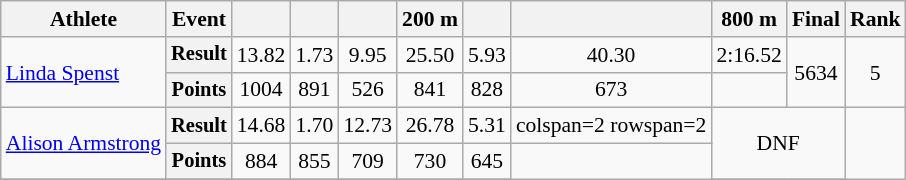<table class=wikitable style=font-size:90%;text-align:center>
<tr>
<th>Athlete</th>
<th>Event</th>
<th></th>
<th></th>
<th></th>
<th>200 m</th>
<th></th>
<th></th>
<th>800 m</th>
<th>Final</th>
<th>Rank</th>
</tr>
<tr>
<td align=left rowspan=2><a href='#'>Linda Spenst</a></td>
<th style=font-size:95%>Result</th>
<td>13.82</td>
<td>1.73</td>
<td>9.95</td>
<td>25.50</td>
<td>5.93</td>
<td>40.30</td>
<td>2:16.52</td>
<td rowspan=2>5634</td>
<td rowspan=2>5</td>
</tr>
<tr>
<th style=font-size:95%>Points</th>
<td>1004</td>
<td>891</td>
<td>526</td>
<td>841</td>
<td>828</td>
<td>673</td>
</tr>
<tr>
<td align=left rowspan=2><a href='#'>Alison Armstrong</a></td>
<th style=font-size:95%>Result</th>
<td>14.68</td>
<td>1.70</td>
<td>12.73</td>
<td>26.78</td>
<td>5.31</td>
<td>colspan=2 rowspan=2 </td>
<td colspan=2 rowspan=2>DNF</td>
</tr>
<tr>
<th style=font-size:95%>Points</th>
<td>884</td>
<td>855</td>
<td>709</td>
<td>730</td>
<td>645</td>
</tr>
<tr>
</tr>
</table>
